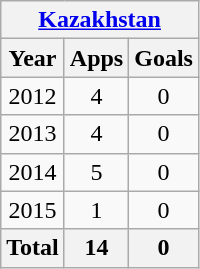<table class="wikitable" style="text-align:center">
<tr>
<th colspan=3><a href='#'>Kazakhstan</a></th>
</tr>
<tr>
<th>Year</th>
<th>Apps</th>
<th>Goals</th>
</tr>
<tr>
<td>2012</td>
<td>4</td>
<td>0</td>
</tr>
<tr>
<td>2013</td>
<td>4</td>
<td>0</td>
</tr>
<tr>
<td>2014</td>
<td>5</td>
<td>0</td>
</tr>
<tr>
<td>2015</td>
<td>1</td>
<td>0</td>
</tr>
<tr>
<th>Total</th>
<th>14</th>
<th>0</th>
</tr>
</table>
